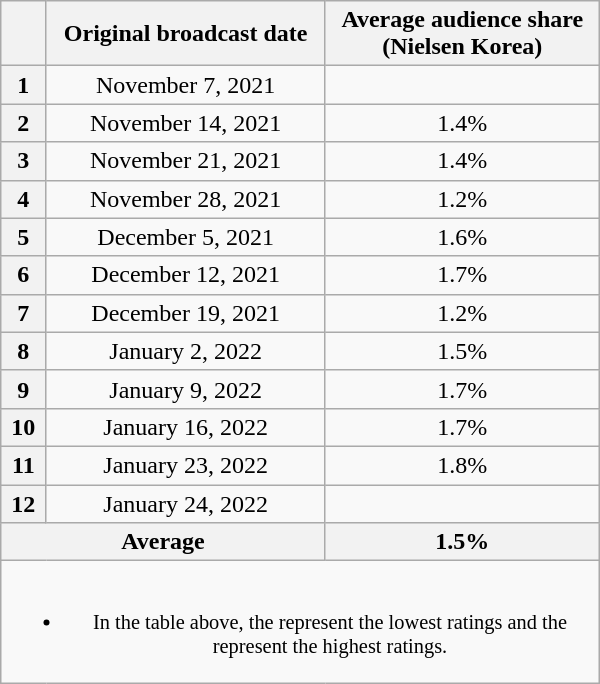<table class="wikitable" style="width:400px; text-align:center">
<tr>
<th scope="col"></th>
<th scope="col">Original broadcast date</th>
<th scope="col">Average audience share<br>(Nielsen Korea)</th>
</tr>
<tr>
<th>1</th>
<td>November 7, 2021</td>
<td> </td>
</tr>
<tr>
<th>2</th>
<td>November 14, 2021</td>
<td>1.4% </td>
</tr>
<tr>
<th>3</th>
<td>November 21, 2021</td>
<td>1.4% </td>
</tr>
<tr>
<th>4</th>
<td>November 28, 2021</td>
<td>1.2% </td>
</tr>
<tr>
<th>5</th>
<td>December 5, 2021</td>
<td>1.6% </td>
</tr>
<tr>
<th>6</th>
<td>December 12, 2021</td>
<td>1.7% </td>
</tr>
<tr>
<th>7</th>
<td>December 19, 2021</td>
<td>1.2% </td>
</tr>
<tr>
<th>8</th>
<td>January 2, 2022</td>
<td>1.5% </td>
</tr>
<tr>
<th>9</th>
<td>January 9, 2022</td>
<td>1.7% </td>
</tr>
<tr>
<th>10</th>
<td>January 16, 2022</td>
<td>1.7% </td>
</tr>
<tr>
<th>11</th>
<td>January 23, 2022</td>
<td>1.8% </td>
</tr>
<tr>
<th>12</th>
<td>January 24, 2022</td>
<td> </td>
</tr>
<tr>
<th colspan="2">Average</th>
<th>1.5%</th>
</tr>
<tr>
<td colspan="3" style="font-size:85%"><br><ul><li>In the table above, the <strong></strong> represent the lowest ratings and the <strong></strong> represent the highest ratings.</li></ul></td>
</tr>
</table>
